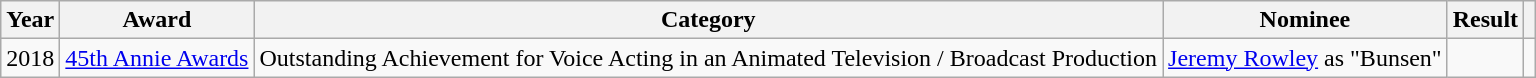<table class="wikitable">
<tr>
<th>Year</th>
<th>Award</th>
<th>Category</th>
<th>Nominee</th>
<th>Result</th>
<th></th>
</tr>
<tr>
<td>2018</td>
<td><a href='#'>45th Annie Awards</a></td>
<td>Outstanding Achievement for Voice Acting in an Animated Television / Broadcast Production</td>
<td><a href='#'>Jeremy Rowley</a> as "Bunsen"</td>
<td></td>
<td align=center></td>
</tr>
</table>
